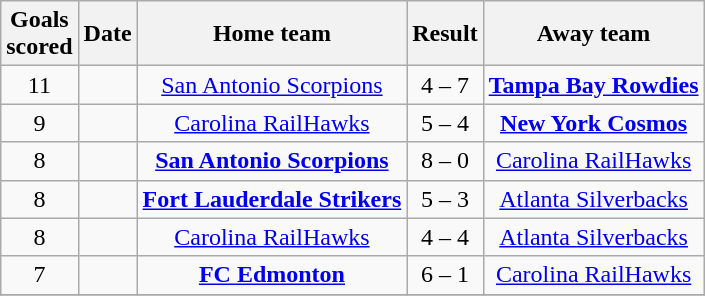<table class="wikitable">
<tr>
<th>Goals <br> scored</th>
<th !width=4%>Date</th>
<th !width=12%>Home team</th>
<th ! align=center>Result</th>
<th !width=12%>Away team</th>
</tr>
<tr>
<td align=center>11</td>
<td></td>
<td align=center><a href='#'>San Antonio Scorpions</a></td>
<td align=center>4 – 7</td>
<td align=center><strong><a href='#'>Tampa Bay Rowdies</a></strong></td>
</tr>
<tr>
<td align=center>9</td>
<td></td>
<td align=center><a href='#'>Carolina RailHawks</a></td>
<td align=center>5 – 4</td>
<td align=center><strong><a href='#'>New York Cosmos</a></strong></td>
</tr>
<tr>
<td align=center>8</td>
<td></td>
<td align=center><strong><a href='#'>San Antonio Scorpions</a></strong></td>
<td align=center>8 – 0</td>
<td align=center><a href='#'>Carolina RailHawks</a></td>
</tr>
<tr>
<td align=center>8</td>
<td></td>
<td align=center><strong><a href='#'>Fort Lauderdale Strikers</a></strong></td>
<td align=center>5 – 3</td>
<td align=center><a href='#'>Atlanta Silverbacks</a></td>
</tr>
<tr>
<td align=center>8</td>
<td></td>
<td align=center><a href='#'>Carolina RailHawks</a></td>
<td align=center>4 – 4</td>
<td align=center><a href='#'>Atlanta Silverbacks</a></td>
</tr>
<tr>
<td align=center>7</td>
<td></td>
<td align=center><strong><a href='#'>FC Edmonton</a></strong></td>
<td align=center>6 – 1</td>
<td align=center><a href='#'>Carolina RailHawks</a></td>
</tr>
<tr>
</tr>
</table>
